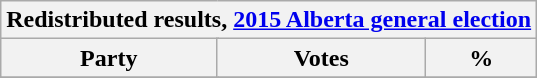<table class="wikitable">
<tr>
<th colspan="5" align=center>Redistributed results, <a href='#'>2015 Alberta general election</a></th>
</tr>
<tr>
<th colspan=2>Party</th>
<th>Votes</th>
<th>%</th>
</tr>
<tr>
</tr>
</table>
